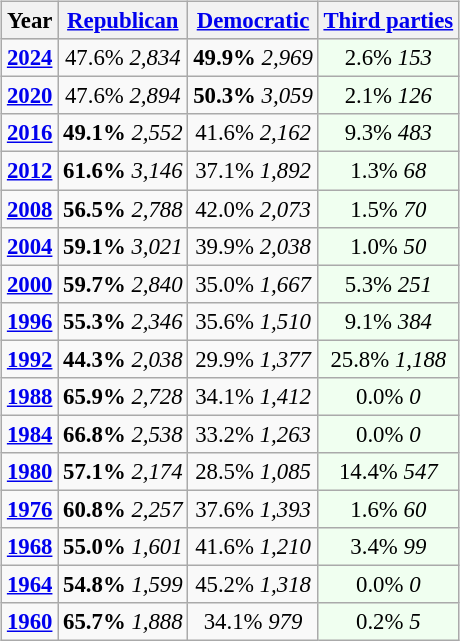<table class="wikitable" style="float:right; font-size:95%;">
<tr bgcolor=lightgrey>
<th>Year</th>
<th><a href='#'>Republican</a></th>
<th><a href='#'>Democratic</a></th>
<th><a href='#'>Third parties</a></th>
</tr>
<tr>
<td style="text-align:center;" ><strong><a href='#'>2024</a></strong></td>
<td style="text-align:center;" >47.6% <em>2,834</em></td>
<td style="text-align:center;" ><strong>49.9%</strong> <em>2,969</em></td>
<td style="text-align:center; background:honeyDew;">2.6% <em>153</em></td>
</tr>
<tr>
<td style="text-align:center;" ><strong><a href='#'>2020</a></strong></td>
<td style="text-align:center;" >47.6% <em>2,894</em></td>
<td style="text-align:center;" ><strong>50.3%</strong> <em>3,059</em></td>
<td style="text-align:center; background:honeyDew;">2.1% <em>126</em></td>
</tr>
<tr>
<td style="text-align:center;" ><strong><a href='#'>2016</a></strong></td>
<td style="text-align:center;" ><strong>49.1%</strong> <em>2,552</em></td>
<td style="text-align:center;" >41.6% <em>2,162</em></td>
<td style="text-align:center; background:honeyDew;">9.3% <em>483</em></td>
</tr>
<tr>
<td style="text-align:center;" ><strong><a href='#'>2012</a></strong></td>
<td style="text-align:center;" ><strong>61.6%</strong> <em>3,146</em></td>
<td style="text-align:center;" >37.1% <em>1,892</em></td>
<td style="text-align:center; background:honeyDew;">1.3% <em>68</em></td>
</tr>
<tr>
<td style="text-align:center;" ><strong><a href='#'>2008</a></strong></td>
<td style="text-align:center;" ><strong>56.5%</strong> <em>2,788</em></td>
<td style="text-align:center;" >42.0% <em>2,073</em></td>
<td style="text-align:center; background:honeyDew;">1.5% <em>70</em></td>
</tr>
<tr>
<td style="text-align:center;" ><strong><a href='#'>2004</a></strong></td>
<td style="text-align:center;" ><strong>59.1%</strong> <em>3,021</em></td>
<td style="text-align:center;" >39.9% <em>2,038</em></td>
<td style="text-align:center; background:honeyDew;">1.0% <em>50</em></td>
</tr>
<tr>
<td style="text-align:center;" ><strong><a href='#'>2000</a></strong></td>
<td style="text-align:center;" ><strong>59.7%</strong> <em>2,840</em></td>
<td style="text-align:center;" >35.0% <em>1,667</em></td>
<td style="text-align:center; background:honeyDew;">5.3% <em>251</em></td>
</tr>
<tr>
<td style="text-align:center;" ><strong><a href='#'>1996</a></strong></td>
<td style="text-align:center;" ><strong>55.3%</strong> <em>2,346</em></td>
<td style="text-align:center;" >35.6% <em>1,510</em></td>
<td style="text-align:center; background:honeyDew;">9.1% <em>384</em></td>
</tr>
<tr>
<td style="text-align:center;" ><strong><a href='#'>1992</a></strong></td>
<td style="text-align:center;" ><strong>44.3%</strong> <em>2,038</em></td>
<td style="text-align:center;" >29.9% <em>1,377</em></td>
<td style="text-align:center; background:honeyDew;">25.8% <em>1,188</em></td>
</tr>
<tr>
<td style="text-align:center;" ><strong><a href='#'>1988</a></strong></td>
<td style="text-align:center;" ><strong>65.9%</strong> <em>2,728</em></td>
<td style="text-align:center;" >34.1% <em>1,412</em></td>
<td style="text-align:center; background:honeyDew;">0.0% <em>0</em></td>
</tr>
<tr>
<td style="text-align:center;" ><strong><a href='#'>1984</a></strong></td>
<td style="text-align:center;" ><strong>66.8%</strong> <em>2,538</em></td>
<td style="text-align:center;" >33.2% <em>1,263</em></td>
<td style="text-align:center; background:honeyDew;">0.0% <em>0</em></td>
</tr>
<tr>
<td style="text-align:center;" ><strong><a href='#'>1980</a></strong></td>
<td style="text-align:center;" ><strong>57.1%</strong> <em>2,174</em></td>
<td style="text-align:center;" >28.5% <em>1,085</em></td>
<td style="text-align:center; background:honeyDew;">14.4% <em>547</em></td>
</tr>
<tr>
<td style="text-align:center;" ><strong><a href='#'>1976</a></strong></td>
<td style="text-align:center;" ><strong>60.8%</strong> <em>2,257</em></td>
<td style="text-align:center;" >37.6% <em>1,393</em></td>
<td style="text-align:center; background:honeyDew;">1.6% <em>60</em></td>
</tr>
<tr>
<td style="text-align:center;" ><strong><a href='#'>1968</a></strong></td>
<td style="text-align:center;" ><strong>55.0%</strong> <em>1,601</em></td>
<td style="text-align:center;" >41.6% <em>1,210</em></td>
<td style="text-align:center; background:honeyDew;">3.4% <em>99</em></td>
</tr>
<tr>
<td style="text-align:center;" ><strong><a href='#'>1964</a></strong></td>
<td style="text-align:center;" ><strong>54.8%</strong> <em>1,599</em></td>
<td style="text-align:center;" >45.2% <em>1,318</em></td>
<td style="text-align:center; background:honeyDew;">0.0% <em>0</em></td>
</tr>
<tr>
<td style="text-align:center;" ><strong><a href='#'>1960</a></strong></td>
<td style="text-align:center;" ><strong>65.7%</strong> <em>1,888</em></td>
<td style="text-align:center;" >34.1% <em>979</em></td>
<td style="text-align:center; background:honeyDew;">0.2% <em>5</em></td>
</tr>
</table>
